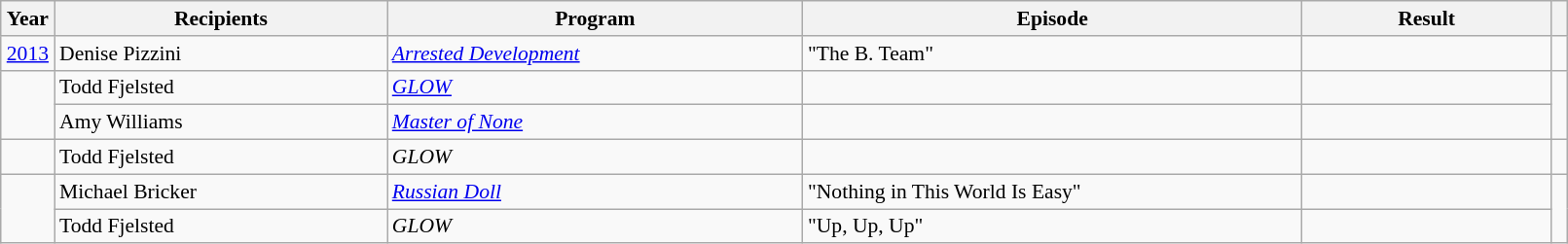<table class="wikitable plainrowheaders" style="font-size: 90%" width=85%>
<tr>
<th scope="col" style="width:2%;">Year</th>
<th scope="col" style="width:20%;">Recipients</th>
<th scope="col" style="width:25%;">Program</th>
<th scope="col" style="width:30%;">Episode</th>
<th scope="col" style="width:15%;">Result</th>
<th scope="col" class="unsortable" style="width:1%;"></th>
</tr>
<tr>
<td style="text-align:center;"><a href='#'>2013</a></td>
<td>Denise Pizzini</td>
<td><em><a href='#'>Arrested Development</a></em></td>
<td>"The B. Team"</td>
<td></td>
<td style="text-align:center;"></td>
</tr>
<tr>
<td rowspan="2"></td>
<td>Todd Fjelsted</td>
<td><em><a href='#'>GLOW</a></em></td>
<td></td>
<td></td>
<td rowspan="2"></td>
</tr>
<tr>
<td>Amy Williams</td>
<td><em><a href='#'>Master of None</a></em></td>
<td></td>
<td></td>
</tr>
<tr>
<td></td>
<td>Todd Fjelsted</td>
<td><em>GLOW</em></td>
<td></td>
<td></td>
<td></td>
</tr>
<tr>
<td rowspan="2"></td>
<td>Michael Bricker</td>
<td><em><a href='#'>Russian Doll</a></em></td>
<td>"Nothing in This World Is Easy"</td>
<td></td>
<td rowspan="2"></td>
</tr>
<tr>
<td>Todd Fjelsted</td>
<td><em>GLOW</em></td>
<td>"Up, Up, Up"</td>
<td></td>
</tr>
</table>
